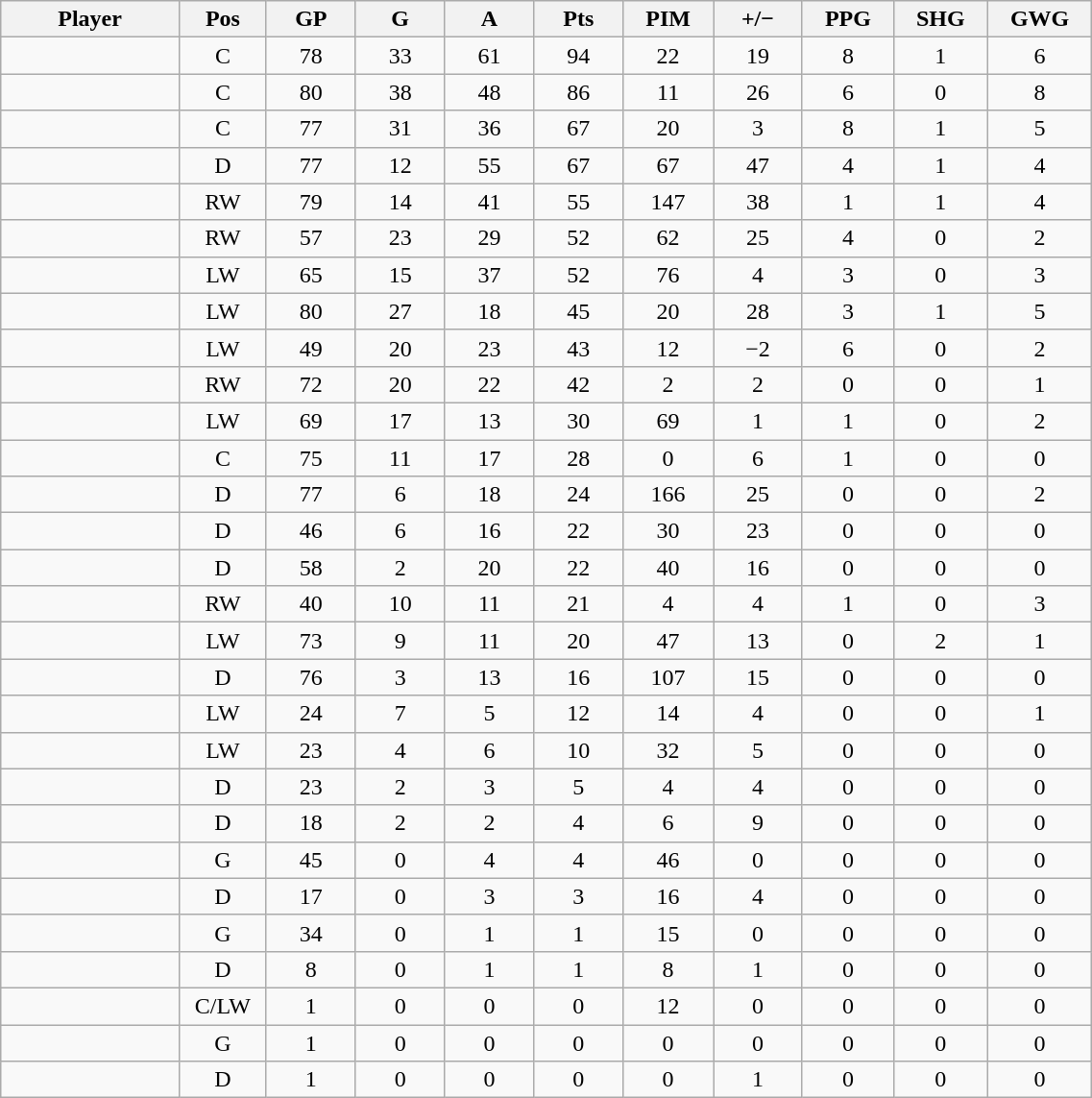<table class="wikitable sortable" width="60%">
<tr ALIGN="center">
<th bgcolor="#DDDDFF" width="10%">Player</th>
<th bgcolor="#DDDDFF" width="3%" title="Position">Pos</th>
<th bgcolor="#DDDDFF" width="5%" title="Games played">GP</th>
<th bgcolor="#DDDDFF" width="5%" title="Goals">G</th>
<th bgcolor="#DDDDFF" width="5%" title="Assists">A</th>
<th bgcolor="#DDDDFF" width="5%" title="Points">Pts</th>
<th bgcolor="#DDDDFF" width="5%" title="Penalties in Minutes">PIM</th>
<th bgcolor="#DDDDFF" width="5%" title="Plus/minus">+/−</th>
<th bgcolor="#DDDDFF" width="5%" title="Power play goals">PPG</th>
<th bgcolor="#DDDDFF" width="5%" title="Short-handed goals">SHG</th>
<th bgcolor="#DDDDFF" width="5%" title="Game-winning goals">GWG</th>
</tr>
<tr align="center">
<td align="right"></td>
<td>C</td>
<td>78</td>
<td>33</td>
<td>61</td>
<td>94</td>
<td>22</td>
<td>19</td>
<td>8</td>
<td>1</td>
<td>6</td>
</tr>
<tr align="center">
<td align="right"></td>
<td>C</td>
<td>80</td>
<td>38</td>
<td>48</td>
<td>86</td>
<td>11</td>
<td>26</td>
<td>6</td>
<td>0</td>
<td>8</td>
</tr>
<tr align="center">
<td align="right"></td>
<td>C</td>
<td>77</td>
<td>31</td>
<td>36</td>
<td>67</td>
<td>20</td>
<td>3</td>
<td>8</td>
<td>1</td>
<td>5</td>
</tr>
<tr align="center">
<td align="right"></td>
<td>D</td>
<td>77</td>
<td>12</td>
<td>55</td>
<td>67</td>
<td>67</td>
<td>47</td>
<td>4</td>
<td>1</td>
<td>4</td>
</tr>
<tr align="center">
<td align="right"></td>
<td>RW</td>
<td>79</td>
<td>14</td>
<td>41</td>
<td>55</td>
<td>147</td>
<td>38</td>
<td>1</td>
<td>1</td>
<td>4</td>
</tr>
<tr align="center">
<td align="right"></td>
<td>RW</td>
<td>57</td>
<td>23</td>
<td>29</td>
<td>52</td>
<td>62</td>
<td>25</td>
<td>4</td>
<td>0</td>
<td>2</td>
</tr>
<tr align="center">
<td align="right"></td>
<td>LW</td>
<td>65</td>
<td>15</td>
<td>37</td>
<td>52</td>
<td>76</td>
<td>4</td>
<td>3</td>
<td>0</td>
<td>3</td>
</tr>
<tr align="center">
<td align="right"></td>
<td>LW</td>
<td>80</td>
<td>27</td>
<td>18</td>
<td>45</td>
<td>20</td>
<td>28</td>
<td>3</td>
<td>1</td>
<td>5</td>
</tr>
<tr align="center">
<td align="right"></td>
<td>LW</td>
<td>49</td>
<td>20</td>
<td>23</td>
<td>43</td>
<td>12</td>
<td>−2</td>
<td>6</td>
<td>0</td>
<td>2</td>
</tr>
<tr align="center">
<td align="right"></td>
<td>RW</td>
<td>72</td>
<td>20</td>
<td>22</td>
<td>42</td>
<td>2</td>
<td>2</td>
<td>0</td>
<td>0</td>
<td>1</td>
</tr>
<tr align="center">
<td align="right"></td>
<td>LW</td>
<td>69</td>
<td>17</td>
<td>13</td>
<td>30</td>
<td>69</td>
<td>1</td>
<td>1</td>
<td>0</td>
<td>2</td>
</tr>
<tr align="center">
<td align="right"></td>
<td>C</td>
<td>75</td>
<td>11</td>
<td>17</td>
<td>28</td>
<td>0</td>
<td>6</td>
<td>1</td>
<td>0</td>
<td>0</td>
</tr>
<tr align="center">
<td align="right"></td>
<td>D</td>
<td>77</td>
<td>6</td>
<td>18</td>
<td>24</td>
<td>166</td>
<td>25</td>
<td>0</td>
<td>0</td>
<td>2</td>
</tr>
<tr align="center">
<td align="right"></td>
<td>D</td>
<td>46</td>
<td>6</td>
<td>16</td>
<td>22</td>
<td>30</td>
<td>23</td>
<td>0</td>
<td>0</td>
<td>0</td>
</tr>
<tr align="center">
<td align="right"></td>
<td>D</td>
<td>58</td>
<td>2</td>
<td>20</td>
<td>22</td>
<td>40</td>
<td>16</td>
<td>0</td>
<td>0</td>
<td>0</td>
</tr>
<tr align="center">
<td align="right"></td>
<td>RW</td>
<td>40</td>
<td>10</td>
<td>11</td>
<td>21</td>
<td>4</td>
<td>4</td>
<td>1</td>
<td>0</td>
<td>3</td>
</tr>
<tr align="center">
<td align="right"></td>
<td>LW</td>
<td>73</td>
<td>9</td>
<td>11</td>
<td>20</td>
<td>47</td>
<td>13</td>
<td>0</td>
<td>2</td>
<td>1</td>
</tr>
<tr align="center">
<td align="right"></td>
<td>D</td>
<td>76</td>
<td>3</td>
<td>13</td>
<td>16</td>
<td>107</td>
<td>15</td>
<td>0</td>
<td>0</td>
<td>0</td>
</tr>
<tr align="center">
<td align="right"></td>
<td>LW</td>
<td>24</td>
<td>7</td>
<td>5</td>
<td>12</td>
<td>14</td>
<td>4</td>
<td>0</td>
<td>0</td>
<td>1</td>
</tr>
<tr align="center">
<td align="right"></td>
<td>LW</td>
<td>23</td>
<td>4</td>
<td>6</td>
<td>10</td>
<td>32</td>
<td>5</td>
<td>0</td>
<td>0</td>
<td>0</td>
</tr>
<tr align="center">
<td align="right"></td>
<td>D</td>
<td>23</td>
<td>2</td>
<td>3</td>
<td>5</td>
<td>4</td>
<td>4</td>
<td>0</td>
<td>0</td>
<td>0</td>
</tr>
<tr align="center">
<td align="right"></td>
<td>D</td>
<td>18</td>
<td>2</td>
<td>2</td>
<td>4</td>
<td>6</td>
<td>9</td>
<td>0</td>
<td>0</td>
<td>0</td>
</tr>
<tr align="center">
<td align="right"></td>
<td>G</td>
<td>45</td>
<td>0</td>
<td>4</td>
<td>4</td>
<td>46</td>
<td>0</td>
<td>0</td>
<td>0</td>
<td>0</td>
</tr>
<tr align="center">
<td align="right"></td>
<td>D</td>
<td>17</td>
<td>0</td>
<td>3</td>
<td>3</td>
<td>16</td>
<td>4</td>
<td>0</td>
<td>0</td>
<td>0</td>
</tr>
<tr align="center">
<td align="right"></td>
<td>G</td>
<td>34</td>
<td>0</td>
<td>1</td>
<td>1</td>
<td>15</td>
<td>0</td>
<td>0</td>
<td>0</td>
<td>0</td>
</tr>
<tr align="center">
<td align="right"></td>
<td>D</td>
<td>8</td>
<td>0</td>
<td>1</td>
<td>1</td>
<td>8</td>
<td>1</td>
<td>0</td>
<td>0</td>
<td>0</td>
</tr>
<tr align="center">
<td align="right"></td>
<td>C/LW</td>
<td>1</td>
<td>0</td>
<td>0</td>
<td>0</td>
<td>12</td>
<td>0</td>
<td>0</td>
<td>0</td>
<td>0</td>
</tr>
<tr align="center">
<td align="right"></td>
<td>G</td>
<td>1</td>
<td>0</td>
<td>0</td>
<td>0</td>
<td>0</td>
<td>0</td>
<td>0</td>
<td>0</td>
<td>0</td>
</tr>
<tr align="center">
<td align="right"></td>
<td>D</td>
<td>1</td>
<td>0</td>
<td>0</td>
<td>0</td>
<td>0</td>
<td>1</td>
<td>0</td>
<td>0</td>
<td>0</td>
</tr>
</table>
